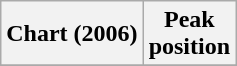<table class="wikitable sortable plainrowheaders">
<tr>
<th>Chart (2006)</th>
<th>Peak<br>position</th>
</tr>
<tr>
</tr>
</table>
